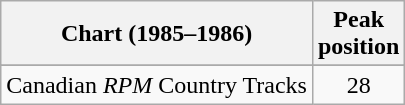<table class="wikitable sortable">
<tr>
<th align="left">Chart (1985–1986)</th>
<th align="center">Peak<br>position</th>
</tr>
<tr>
</tr>
<tr>
<td align="left">Canadian <em>RPM</em> Country Tracks</td>
<td align="center">28</td>
</tr>
</table>
